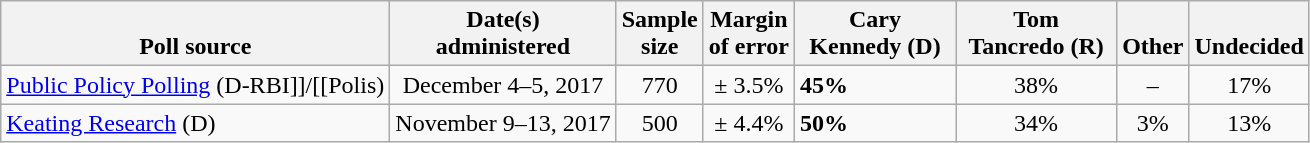<table class="wikitable">
<tr valign=bottom>
<th>Poll source</th>
<th>Date(s)<br>administered</th>
<th>Sample<br>size</th>
<th>Margin<br>of error</th>
<th style="width:100px;">Cary<br>Kennedy (D)</th>
<th style="width:100px;">Tom<br>Tancredo (R)</th>
<th>Other</th>
<th>Undecided</th>
</tr>
<tr>
<td><a href='#'>Public Policy Polling</a> (D-RBI]]/[[Polis)</td>
<td align=center>December 4–5, 2017</td>
<td align=center>770</td>
<td align=center>± 3.5%</td>
<td><strong>45%</strong></td>
<td align=center>38%</td>
<td align=center>–</td>
<td align=center>17%</td>
</tr>
<tr>
<td><a href='#'>Keating Research</a> (D)</td>
<td align=center>November 9–13, 2017</td>
<td align=center>500</td>
<td align=center>± 4.4%</td>
<td><strong>50%</strong></td>
<td align=center>34%</td>
<td align=center>3%</td>
<td align=center>13%</td>
</tr>
</table>
